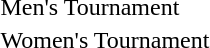<table>
<tr>
<td>Men's Tournament</td>
<td></td>
<td></td>
<td></td>
</tr>
<tr>
<td>Women's Tournament</td>
<td></td>
<td></td>
<td></td>
</tr>
</table>
